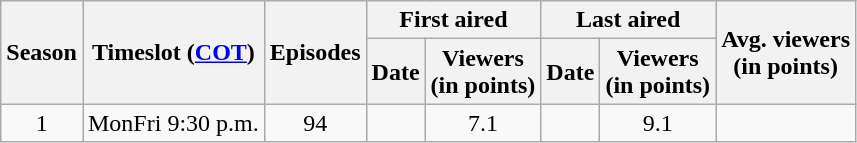<table class="wikitable" style="text-align: center">
<tr>
<th scope="col" rowspan="2">Season</th>
<th scope="col" rowspan="2">Timeslot (<a href='#'>COT</a>)</th>
<th scope="col" rowspan="2">Episodes</th>
<th scope="col" colspan="2">First aired</th>
<th scope="col" colspan="2">Last aired</th>
<th scope="col" rowspan="2">Avg. viewers<br>(in points)</th>
</tr>
<tr>
<th scope="col">Date</th>
<th scope="col">Viewers<br>(in points)</th>
<th scope="col">Date</th>
<th scope="col">Viewers<br>(in points)</th>
</tr>
<tr>
<td rowspan="1">1</td>
<td rowspan="2">MonFri 9:30 p.m.</td>
<td>94</td>
<td></td>
<td>7.1</td>
<td></td>
<td>9.1</td>
<td>  </td>
</tr>
</table>
